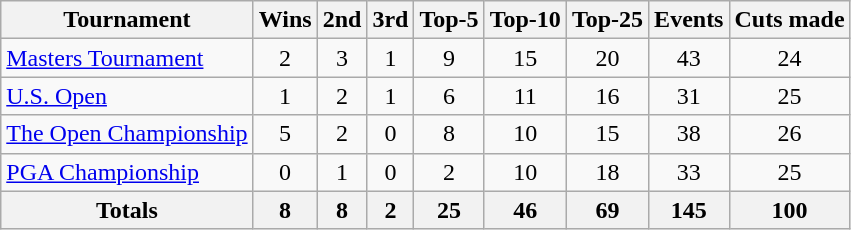<table class="wikitable" style="text-align:center">
<tr>
<th>Tournament</th>
<th>Wins</th>
<th>2nd</th>
<th>3rd</th>
<th>Top-5</th>
<th>Top-10</th>
<th>Top-25</th>
<th>Events</th>
<th>Cuts made</th>
</tr>
<tr>
<td align=left><a href='#'>Masters Tournament</a></td>
<td>2</td>
<td>3</td>
<td>1</td>
<td>9</td>
<td>15</td>
<td>20</td>
<td>43</td>
<td>24</td>
</tr>
<tr>
<td align=left><a href='#'>U.S. Open</a></td>
<td>1</td>
<td>2</td>
<td>1</td>
<td>6</td>
<td>11</td>
<td>16</td>
<td>31</td>
<td>25</td>
</tr>
<tr>
<td align=left><a href='#'>The Open Championship</a></td>
<td>5</td>
<td>2</td>
<td>0</td>
<td>8</td>
<td>10</td>
<td>15</td>
<td>38</td>
<td>26</td>
</tr>
<tr>
<td align=left><a href='#'>PGA Championship</a></td>
<td>0</td>
<td>1</td>
<td>0</td>
<td>2</td>
<td>10</td>
<td>18</td>
<td>33</td>
<td>25</td>
</tr>
<tr>
<th>Totals</th>
<th>8</th>
<th>8</th>
<th>2</th>
<th>25</th>
<th>46</th>
<th>69</th>
<th>145</th>
<th>100</th>
</tr>
</table>
